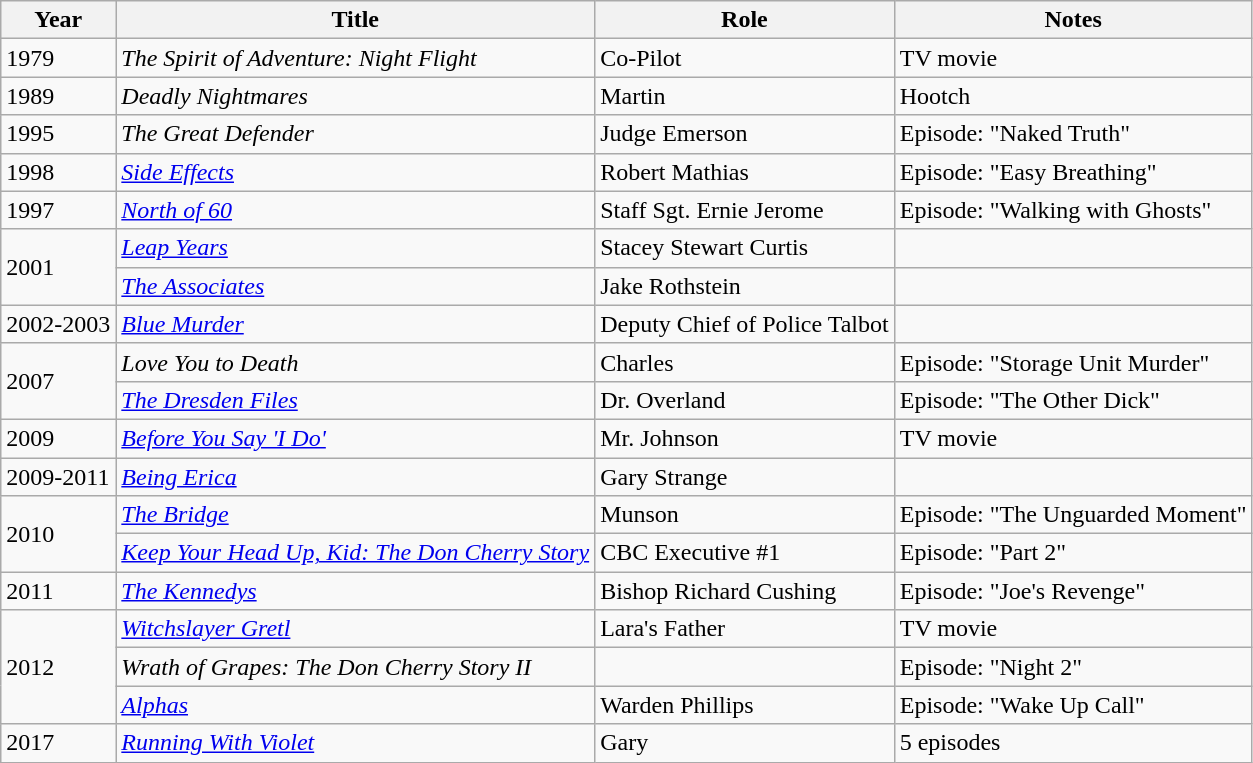<table class="wikitable sortable">
<tr>
<th>Year</th>
<th>Title</th>
<th>Role</th>
<th class="unsortable">Notes</th>
</tr>
<tr>
<td>1979</td>
<td data-sort-value="Spirit of Adventure: Night Flight, The"><em>The Spirit of Adventure: Night Flight</em></td>
<td>Co-Pilot</td>
<td>TV movie</td>
</tr>
<tr>
<td>1989</td>
<td><em>Deadly Nightmares</em></td>
<td>Martin</td>
<td>Hootch</td>
</tr>
<tr>
<td>1995</td>
<td data-sort-value="Great Defender, The"><em>The Great Defender</em></td>
<td>Judge Emerson</td>
<td>Episode: "Naked Truth"</td>
</tr>
<tr>
<td>1998</td>
<td><em><a href='#'>Side Effects</a></em></td>
<td>Robert Mathias</td>
<td>Episode: "Easy Breathing"</td>
</tr>
<tr>
<td>1997</td>
<td><em><a href='#'>North of 60</a></em></td>
<td>Staff Sgt. Ernie Jerome</td>
<td>Episode: "Walking with Ghosts"</td>
</tr>
<tr>
<td rowspan="2">2001</td>
<td><em><a href='#'>Leap Years</a></em></td>
<td>Stacey Stewart Curtis</td>
<td></td>
</tr>
<tr>
<td data-sort-value="Associates, The"><em><a href='#'>The Associates</a></em></td>
<td>Jake Rothstein</td>
<td></td>
</tr>
<tr>
<td>2002-2003</td>
<td><em><a href='#'>Blue Murder</a></em></td>
<td>Deputy Chief of Police Talbot</td>
<td></td>
</tr>
<tr>
<td rowspan="2">2007</td>
<td><em>Love You to Death</em></td>
<td>Charles</td>
<td>Episode: "Storage Unit Murder"</td>
</tr>
<tr>
<td data-sort-value="Dresden Files, The"><em><a href='#'>The Dresden Files</a></em></td>
<td>Dr. Overland</td>
<td>Episode: "The Other Dick"</td>
</tr>
<tr>
<td>2009</td>
<td><em><a href='#'>Before You Say 'I Do'</a></em></td>
<td>Mr. Johnson</td>
<td>TV movie</td>
</tr>
<tr>
<td>2009-2011</td>
<td><em><a href='#'>Being Erica</a></em></td>
<td>Gary Strange</td>
</tr>
<tr>
<td rowspan="2">2010</td>
<td data-sort-value="Bridge, The"><em><a href='#'>The Bridge</a></em></td>
<td>Munson</td>
<td>Episode: "The Unguarded Moment"</td>
</tr>
<tr>
<td><em><a href='#'>Keep Your Head Up, Kid: The Don Cherry Story</a></em></td>
<td>CBC Executive #1</td>
<td>Episode: "Part 2"</td>
</tr>
<tr>
<td>2011</td>
<td data-sort-value="Kennedys, The"><em><a href='#'>The Kennedys</a></em></td>
<td>Bishop Richard Cushing</td>
<td>Episode: "Joe's Revenge"</td>
</tr>
<tr>
<td rowspan="3">2012</td>
<td><em><a href='#'>Witchslayer Gretl</a></em></td>
<td>Lara's Father</td>
<td>TV movie</td>
</tr>
<tr>
<td><em>Wrath of Grapes: The Don Cherry Story II</em></td>
<td></td>
<td>Episode: "Night 2"</td>
</tr>
<tr>
<td><em><a href='#'>Alphas</a></em></td>
<td>Warden Phillips</td>
<td>Episode: "Wake Up Call"</td>
</tr>
<tr>
<td>2017</td>
<td><em><a href='#'>Running With Violet</a></em></td>
<td>Gary</td>
<td>5 episodes</td>
</tr>
</table>
